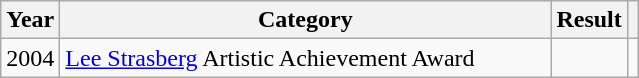<table class=wikitable>
<tr>
<th style="width:2em;">Year</th>
<th style="width:20em;">Category</th>
<th style="width:2em;">Result</th>
<th></th>
</tr>
<tr>
<td>2004</td>
<td><a href='#'>Lee Strasberg</a> Artistic Achievement Award</td>
<td></td>
<td></td>
</tr>
</table>
